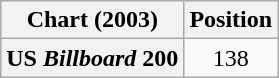<table class="wikitable plainrowheaders" style="text-align:center">
<tr>
<th scope="col">Chart (2003)</th>
<th scope="col">Position</th>
</tr>
<tr>
<th scope="row">US <em>Billboard</em> 200</th>
<td>138</td>
</tr>
</table>
